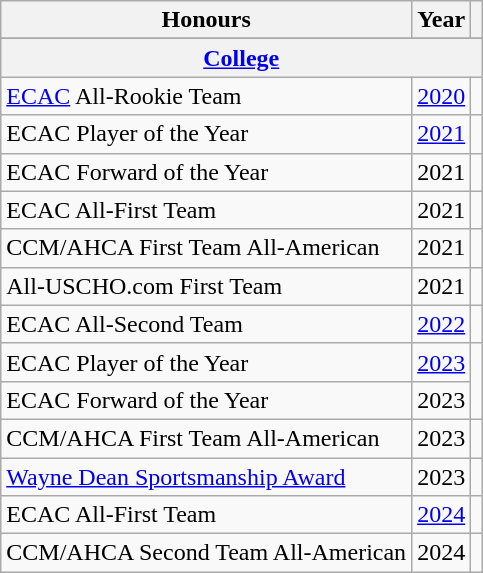<table class="wikitable">
<tr>
<th>Honours</th>
<th>Year</th>
<th></th>
</tr>
<tr>
</tr>
<tr>
<th colspan="3"><a href='#'>College</a></th>
</tr>
<tr>
<td><a href='#'>ECAC</a> All-Rookie Team</td>
<td><a href='#'>2020</a></td>
<td></td>
</tr>
<tr>
<td>ECAC Player of the Year</td>
<td><a href='#'>2021</a></td>
<td></td>
</tr>
<tr>
<td>ECAC Forward of the Year</td>
<td>2021</td>
<td></td>
</tr>
<tr>
<td>ECAC All-First Team</td>
<td>2021</td>
<td></td>
</tr>
<tr>
<td>CCM/AHCA First Team All-American</td>
<td>2021</td>
<td></td>
</tr>
<tr>
<td>All-USCHO.com First Team</td>
<td>2021</td>
<td></td>
</tr>
<tr>
<td>ECAC All-Second Team</td>
<td><a href='#'>2022</a></td>
<td></td>
</tr>
<tr>
<td>ECAC Player of the Year</td>
<td><a href='#'>2023</a></td>
<td rowspan="2"></td>
</tr>
<tr>
<td>ECAC Forward of the Year</td>
<td>2023</td>
</tr>
<tr>
<td>CCM/AHCA First Team All-American</td>
<td>2023</td>
<td></td>
</tr>
<tr>
<td><a href='#'>Wayne Dean Sportsmanship Award</a></td>
<td>2023</td>
<td></td>
</tr>
<tr>
<td>ECAC All-First Team</td>
<td><a href='#'>2024</a></td>
<td></td>
</tr>
<tr>
<td>CCM/AHCA Second Team All-American</td>
<td>2024</td>
<td></td>
</tr>
</table>
